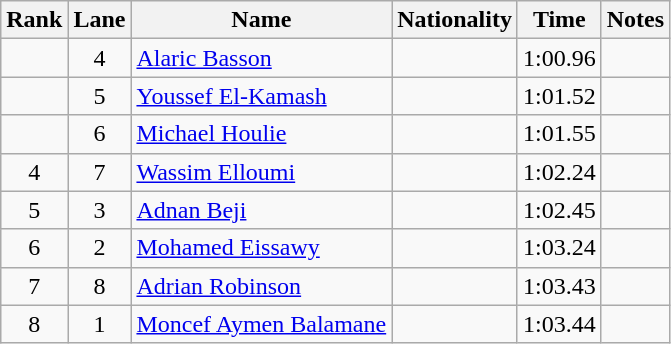<table class="wikitable sortable" style="text-align:center">
<tr>
<th>Rank</th>
<th>Lane</th>
<th>Name</th>
<th>Nationality</th>
<th>Time</th>
<th>Notes</th>
</tr>
<tr>
<td></td>
<td>4</td>
<td align=left><a href='#'>Alaric Basson</a></td>
<td align=left></td>
<td>1:00.96</td>
<td></td>
</tr>
<tr>
<td></td>
<td>5</td>
<td align=left><a href='#'>Youssef El-Kamash</a></td>
<td align=left></td>
<td>1:01.52</td>
<td></td>
</tr>
<tr>
<td></td>
<td>6</td>
<td align=left><a href='#'>Michael Houlie</a></td>
<td align=left></td>
<td>1:01.55</td>
<td></td>
</tr>
<tr>
<td>4</td>
<td>7</td>
<td align=left><a href='#'>Wassim Elloumi</a></td>
<td align=left></td>
<td>1:02.24</td>
<td></td>
</tr>
<tr>
<td>5</td>
<td>3</td>
<td align=left><a href='#'>Adnan Beji</a></td>
<td align=left></td>
<td>1:02.45</td>
<td></td>
</tr>
<tr>
<td>6</td>
<td>2</td>
<td align=left><a href='#'>Mohamed Eissawy</a></td>
<td align=left></td>
<td>1:03.24</td>
<td></td>
</tr>
<tr>
<td>7</td>
<td>8</td>
<td align=left><a href='#'>Adrian Robinson</a></td>
<td align=left></td>
<td>1:03.43</td>
<td></td>
</tr>
<tr>
<td>8</td>
<td>1</td>
<td align=left><a href='#'>Moncef Aymen Balamane</a></td>
<td align=left></td>
<td>1:03.44</td>
<td></td>
</tr>
</table>
